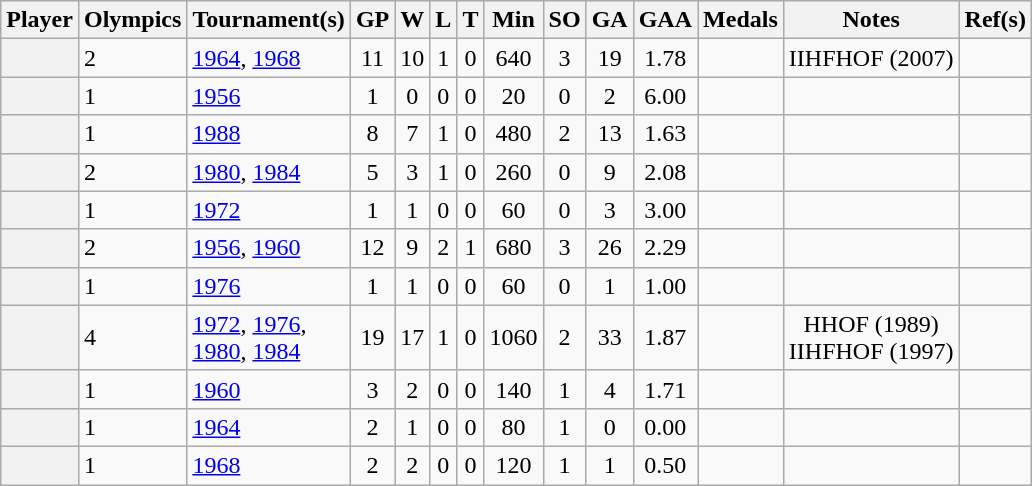<table class="wikitable sortable plainrowheaders" style="text-align:center;">
<tr>
<th scope="col">Player</th>
<th scope="col">Olympics</th>
<th scope="col">Tournament(s)</th>
<th scope="col">GP</th>
<th scope="col">W</th>
<th scope="col">L</th>
<th scope="col">T</th>
<th scope="col">Min</th>
<th scope="col">SO</th>
<th scope="col">GA</th>
<th scope="col">GAA</th>
<th scope="col">Medals</th>
<th scope="col">Notes</th>
<th scope="col" class="unsortable">Ref(s)</th>
</tr>
<tr>
<th scope="row"></th>
<td align=left>2</td>
<td align=left><a href='#'>1964</a>, <a href='#'>1968</a></td>
<td>11</td>
<td>10</td>
<td>1</td>
<td>0</td>
<td>640</td>
<td>3</td>
<td>19</td>
<td>1.78</td>
<td align=left></td>
<td>IIHFHOF (2007)</td>
<td></td>
</tr>
<tr>
<th scope="row"></th>
<td align=left>1</td>
<td align=left><a href='#'>1956</a></td>
<td>1</td>
<td>0</td>
<td>0</td>
<td>0</td>
<td>20</td>
<td>0</td>
<td>2</td>
<td>6.00</td>
<td align=left></td>
<td></td>
<td></td>
</tr>
<tr>
<th scope="row"></th>
<td align=left>1</td>
<td align=left><a href='#'>1988</a></td>
<td>8</td>
<td>7</td>
<td>1</td>
<td>0</td>
<td>480</td>
<td>2</td>
<td>13</td>
<td>1.63</td>
<td align=left></td>
<td></td>
<td></td>
</tr>
<tr>
<th scope="row"></th>
<td align=left>2</td>
<td align=left><a href='#'>1980</a>, <a href='#'>1984</a></td>
<td>5</td>
<td>3</td>
<td>1</td>
<td>0</td>
<td>260</td>
<td>0</td>
<td>9</td>
<td>2.08</td>
<td align=left></td>
<td></td>
<td></td>
</tr>
<tr>
<th scope="row"></th>
<td align=left>1</td>
<td align=left><a href='#'>1972</a></td>
<td>1</td>
<td>1</td>
<td>0</td>
<td>0</td>
<td>60</td>
<td>0</td>
<td>3</td>
<td>3.00</td>
<td align=left></td>
<td></td>
<td></td>
</tr>
<tr>
<th scope="row"></th>
<td align=left>2</td>
<td align=left><a href='#'>1956</a>, <a href='#'>1960</a></td>
<td>12</td>
<td>9</td>
<td>2</td>
<td>1</td>
<td>680</td>
<td>3</td>
<td>26</td>
<td>2.29</td>
<td align=left></td>
<td></td>
<td></td>
</tr>
<tr>
<th scope="row"></th>
<td align=left>1</td>
<td align=left><a href='#'>1976</a></td>
<td>1</td>
<td>1</td>
<td>0</td>
<td>0</td>
<td>60</td>
<td>0</td>
<td>1</td>
<td>1.00</td>
<td align=left></td>
<td></td>
<td></td>
</tr>
<tr>
<th scope="row"></th>
<td align=left>4</td>
<td align=left><a href='#'>1972</a>, <a href='#'>1976</a>, <br><a href='#'>1980</a>, <a href='#'>1984</a></td>
<td>19</td>
<td>17</td>
<td>1</td>
<td>0</td>
<td>1060</td>
<td>2</td>
<td>33</td>
<td>1.87</td>
<td align=left></td>
<td>HHOF (1989) <br>IIHFHOF (1997)</td>
<td></td>
</tr>
<tr>
<th scope="row"></th>
<td align=left>1</td>
<td align=left><a href='#'>1960</a></td>
<td>3</td>
<td>2</td>
<td>0</td>
<td>0</td>
<td>140</td>
<td>1</td>
<td>4</td>
<td>1.71</td>
<td align=left></td>
<td></td>
<td></td>
</tr>
<tr>
<th scope="row"></th>
<td align=left>1</td>
<td align=left><a href='#'>1964</a></td>
<td>2</td>
<td>1</td>
<td>0</td>
<td>0</td>
<td>80</td>
<td>1</td>
<td>0</td>
<td>0.00</td>
<td align=left></td>
<td></td>
<td></td>
</tr>
<tr>
<th scope="row"></th>
<td align=left>1</td>
<td align=left><a href='#'>1968</a></td>
<td>2</td>
<td>2</td>
<td>0</td>
<td>0</td>
<td>120</td>
<td>1</td>
<td>1</td>
<td>0.50</td>
<td align=left></td>
<td></td>
<td></td>
</tr>
</table>
